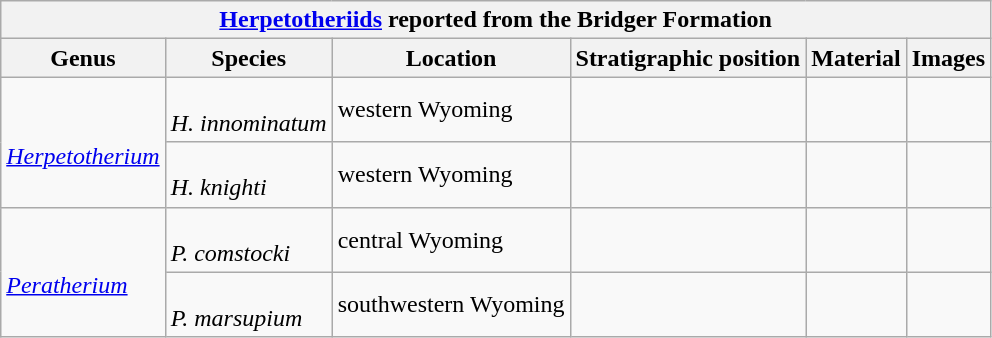<table class="wikitable sortable mw-collapsible">
<tr>
<th colspan="7" style="text-align:center;"><strong><a href='#'>Herpetotheriids</a> reported from the Bridger Formation</strong></th>
</tr>
<tr>
<th>Genus</th>
<th>Species</th>
<th>Location</th>
<th>Stratigraphic position</th>
<th>Material</th>
<th>Images</th>
</tr>
<tr>
<td rowspan=2><br><em><a href='#'>Herpetotherium</a></em></td>
<td><br><em>H. innominatum</em></td>
<td>western Wyoming</td>
<td></td>
<td></td>
<td></td>
</tr>
<tr>
<td><br><em>H. knighti</em></td>
<td>western Wyoming</td>
<td></td>
<td></td>
<td></td>
</tr>
<tr>
<td rowspan=2><br><em><a href='#'>Peratherium</a></em></td>
<td><br><em>P. comstocki</em></td>
<td>central Wyoming</td>
<td></td>
<td></td>
<td></td>
</tr>
<tr>
<td><br><em>P. marsupium</em></td>
<td>southwestern Wyoming</td>
<td></td>
<td></td>
<td></td>
</tr>
</table>
